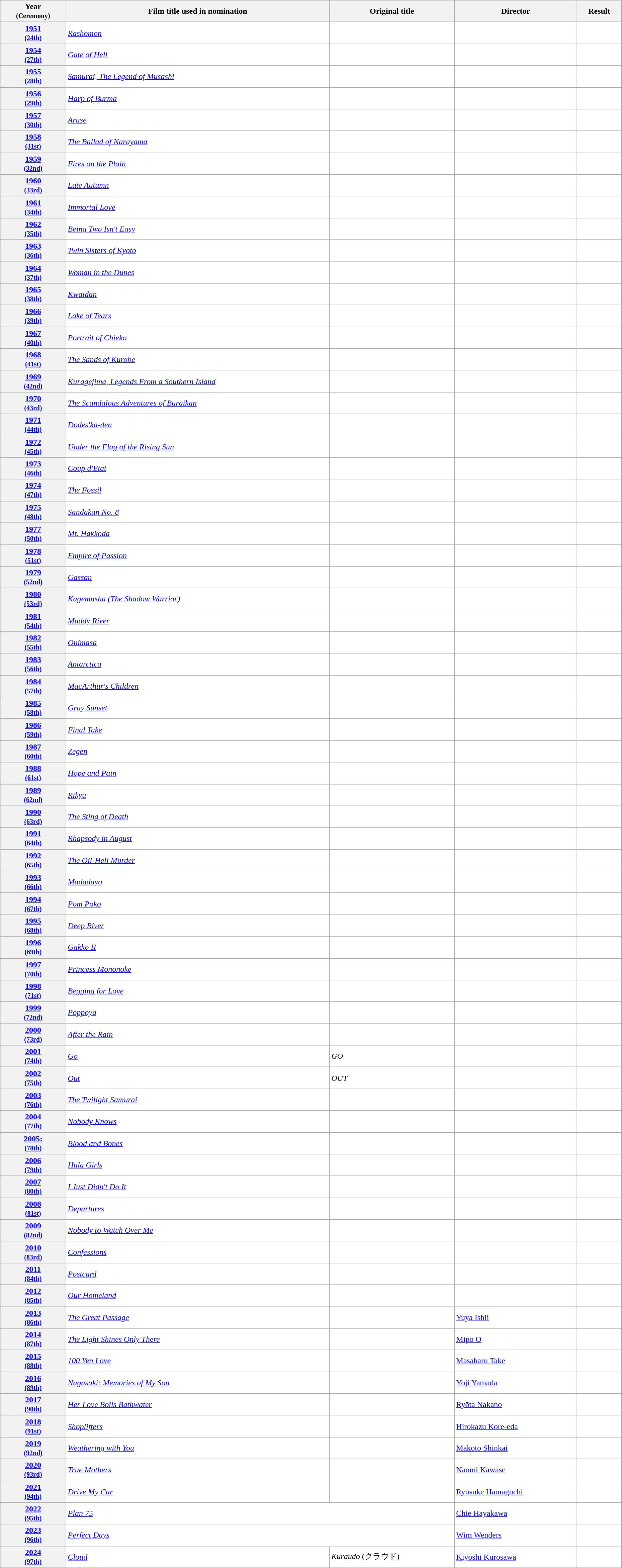<table class="wikitable sortable"  style="width:98%; background:#fff;">
<tr>
<th>Year<br><small>(Ceremony)</small></th>
<th>Film title used in nomination</th>
<th>Original title</th>
<th>Director</th>
<th>Result</th>
</tr>
<tr>
<th style="text-align:center;"><a href='#'>1951</a><br><small><a href='#'>(24th)</a></small></th>
<td><em><a href='#'>Rashomon</a></em></td>
<td></td>
<td></td>
<td></td>
</tr>
<tr>
<th style="text-align:center;"><a href='#'>1954</a><br><small><a href='#'>(27th)</a></small></th>
<td><em><a href='#'>Gate of Hell</a></em></td>
<td></td>
<td></td>
<td></td>
</tr>
<tr>
<th style="text-align:center;"><a href='#'>1955</a><br><small><a href='#'>(28th)</a></small></th>
<td><em><a href='#'>Samurai, The Legend of Musashi</a></em></td>
<td></td>
<td></td>
<td></td>
</tr>
<tr>
<th style="text-align:center;"><a href='#'>1956</a><br><small><a href='#'>(29th)</a></small></th>
<td><em><a href='#'>Harp of Burma</a></em></td>
<td></td>
<td></td>
<td></td>
</tr>
<tr>
<th style="text-align:center;"><a href='#'>1957</a><br><small><a href='#'>(30th)</a></small></th>
<td><em><a href='#'>Aruse</a></em></td>
<td></td>
<td></td>
<td></td>
</tr>
<tr>
<th style="text-align:center;"><a href='#'>1958</a><br><small><a href='#'>(31st)</a></small></th>
<td><em><a href='#'>The Ballad of Narayama</a></em></td>
<td></td>
<td></td>
<td></td>
</tr>
<tr>
<th style="text-align:center;"><a href='#'>1959</a><br><small><a href='#'>(32nd)</a></small></th>
<td><em><a href='#'>Fires on the Plain</a></em></td>
<td></td>
<td></td>
<td></td>
</tr>
<tr>
<th style="text-align:center;"><a href='#'>1960</a><br><small><a href='#'>(33rd)</a></small></th>
<td><em><a href='#'>Late Autumn</a></em></td>
<td></td>
<td></td>
<td></td>
</tr>
<tr>
<th style="text-align:center;"><a href='#'>1961</a><br><small><a href='#'>(34th)</a></small></th>
<td><em><a href='#'>Immortal Love</a></em></td>
<td></td>
<td></td>
<td></td>
</tr>
<tr>
<th style="text-align:center;"><a href='#'>1962</a><br><small><a href='#'>(35th)</a></small></th>
<td><em><a href='#'>Being Two Isn't Easy</a></em></td>
<td></td>
<td></td>
<td></td>
</tr>
<tr>
<th style="text-align:center;"><a href='#'>1963</a><br><small><a href='#'>(36th)</a></small></th>
<td><em><a href='#'>Twin Sisters of Kyoto</a></em></td>
<td></td>
<td></td>
<td></td>
</tr>
<tr>
<th style="text-align:center;"><a href='#'>1964</a><br><small><a href='#'>(37th)</a></small></th>
<td><em><a href='#'>Woman in the Dunes</a></em></td>
<td></td>
<td></td>
<td></td>
</tr>
<tr>
<th style="text-align:center;"><a href='#'>1965</a><br><small><a href='#'>(38th)</a></small></th>
<td><em><a href='#'>Kwaidan</a></em></td>
<td></td>
<td></td>
<td></td>
</tr>
<tr>
<th style="text-align:center;"><a href='#'>1966</a><br><small><a href='#'>(39th)</a></small></th>
<td><em><a href='#'>Lake of Tears</a></em></td>
<td></td>
<td></td>
<td></td>
</tr>
<tr>
<th style="text-align:center;"><a href='#'>1967</a><br><small><a href='#'>(40th)</a></small></th>
<td><em><a href='#'>Portrait of Chieko</a></em></td>
<td></td>
<td></td>
<td></td>
</tr>
<tr>
<th style="text-align:center;"><a href='#'>1968</a><br><small><a href='#'>(41st)</a></small></th>
<td><em><a href='#'>The Sands of Kurobe</a></em></td>
<td></td>
<td></td>
<td></td>
</tr>
<tr>
<th style="text-align:center;"><a href='#'>1969</a><br><small><a href='#'>(42nd)</a></small></th>
<td><em><a href='#'>Kuragejima, Legends From a Southern Island</a></em></td>
<td></td>
<td></td>
<td></td>
</tr>
<tr>
<th style="text-align:center;"><a href='#'>1970</a><br><small><a href='#'>(43rd)</a></small></th>
<td><em><a href='#'>The Scandalous Adventures of Buraikan</a></em></td>
<td></td>
<td></td>
<td></td>
</tr>
<tr>
<th style="text-align:center;"><a href='#'>1971</a><br><small><a href='#'>(44th)</a></small></th>
<td><em><a href='#'>Dodes'ka-den</a></em></td>
<td></td>
<td></td>
<td></td>
</tr>
<tr>
<th style="text-align:center;"><a href='#'>1972</a><br><small><a href='#'>(45th)</a></small></th>
<td><em><a href='#'>Under the Flag of the Rising Sun</a></em></td>
<td></td>
<td></td>
<td></td>
</tr>
<tr>
<th style="text-align:center;"><a href='#'>1973</a><br><small><a href='#'>(46th)</a></small></th>
<td><em><a href='#'>Coup d'Etat</a></em></td>
<td></td>
<td></td>
<td></td>
</tr>
<tr>
<th style="text-align:center;"><a href='#'>1974</a><br><small><a href='#'>(47th)</a></small></th>
<td><em><a href='#'>The Fossil</a></em></td>
<td></td>
<td></td>
<td></td>
</tr>
<tr>
<th style="text-align:center;"><a href='#'>1975</a><br><small><a href='#'>(48th)</a></small></th>
<td><em><a href='#'>Sandakan No. 8</a></em></td>
<td></td>
<td></td>
<td></td>
</tr>
<tr>
<th style="text-align:center;"><a href='#'>1977</a><br><small><a href='#'>(50th)</a></small></th>
<td><em><a href='#'>Mt. Hakkoda</a></em></td>
<td></td>
<td></td>
<td></td>
</tr>
<tr>
<th style="text-align:center;"><a href='#'>1978</a><br><small><a href='#'>(51st)</a></small></th>
<td><em><a href='#'>Empire of Passion</a></em></td>
<td></td>
<td></td>
<td></td>
</tr>
<tr>
<th style="text-align:center;"><a href='#'>1979</a><br><small><a href='#'>(52nd)</a></small></th>
<td><em><a href='#'>Gassan</a></em></td>
<td></td>
<td></td>
<td></td>
</tr>
<tr>
<th style="text-align:center;"><a href='#'>1980</a><br><small><a href='#'>(53rd)</a></small></th>
<td><em><a href='#'>Kagemusha (The Shadow Warrior)</a></em></td>
<td></td>
<td></td>
<td></td>
</tr>
<tr>
<th style="text-align:center;"><a href='#'>1981</a><br><small><a href='#'>(54th)</a></small></th>
<td><em><a href='#'>Muddy River</a></em></td>
<td></td>
<td></td>
<td></td>
</tr>
<tr>
<th style="text-align:center;"><a href='#'>1982</a><br><small><a href='#'>(55th)</a></small></th>
<td><em><a href='#'>Onimasa</a></em></td>
<td></td>
<td></td>
<td></td>
</tr>
<tr>
<th style="text-align:center;"><a href='#'>1983</a><br><small><a href='#'>(56th)</a></small></th>
<td><em><a href='#'>Antarctica</a></em></td>
<td></td>
<td></td>
<td></td>
</tr>
<tr>
<th style="text-align:center;"><a href='#'>1984</a><br><small><a href='#'>(57th)</a></small></th>
<td><em><a href='#'>MacArthur's Children</a></em></td>
<td></td>
<td></td>
<td></td>
</tr>
<tr>
<th style="text-align:center;"><a href='#'>1985</a><br><small><a href='#'>(58th)</a></small></th>
<td><em><a href='#'>Gray Sunset</a></em></td>
<td></td>
<td></td>
<td></td>
</tr>
<tr>
<th style="text-align:center;"><a href='#'>1986</a><br><small><a href='#'>(59th)</a></small></th>
<td><em><a href='#'>Final Take</a></em></td>
<td></td>
<td></td>
<td></td>
</tr>
<tr>
<th style="text-align:center;"><a href='#'>1987</a><br><small><a href='#'>(60th)</a></small></th>
<td><em><a href='#'>Zegen</a></em></td>
<td></td>
<td></td>
<td></td>
</tr>
<tr>
<th style="text-align:center;"><a href='#'>1988</a><br><small><a href='#'>(61st)</a></small></th>
<td><em><a href='#'>Hope and Pain</a></em></td>
<td></td>
<td></td>
<td></td>
</tr>
<tr>
<th style="text-align:center;"><a href='#'>1989</a><br><small><a href='#'>(62nd)</a></small></th>
<td><em><a href='#'>Rikyu</a></em></td>
<td></td>
<td></td>
<td></td>
</tr>
<tr>
<th style="text-align:center;"><a href='#'>1990</a><br><small><a href='#'>(63rd)</a></small></th>
<td><em><a href='#'>The Sting of Death</a></em></td>
<td></td>
<td></td>
<td></td>
</tr>
<tr>
<th style="text-align:center;"><a href='#'>1991</a><br><small><a href='#'>(64th)</a></small></th>
<td><em><a href='#'>Rhapsody in August</a></em></td>
<td></td>
<td></td>
<td></td>
</tr>
<tr>
<th style="text-align:center;"><a href='#'>1992</a><br><small><a href='#'>(65th)</a></small></th>
<td><em><a href='#'>The Oil-Hell Murder</a></em></td>
<td></td>
<td></td>
<td></td>
</tr>
<tr>
<th style="text-align:center;"><a href='#'>1993</a><br><small><a href='#'>(66th)</a></small></th>
<td><em><a href='#'>Madadayo</a></em></td>
<td></td>
<td></td>
<td></td>
</tr>
<tr>
<th style="text-align:center;"><a href='#'>1994</a><br><small><a href='#'>(67th)</a></small></th>
<td><em><a href='#'>Pom Poko</a></em></td>
<td></td>
<td></td>
<td></td>
</tr>
<tr>
<th style="text-align:center;"><a href='#'>1995</a><br><small><a href='#'>(68th)</a></small></th>
<td><em><a href='#'>Deep River</a></em></td>
<td></td>
<td></td>
<td></td>
</tr>
<tr>
<th style="text-align:center;"><a href='#'>1996</a><br><small><a href='#'>(69th)</a></small></th>
<td><em><a href='#'>Gakko II</a></em></td>
<td></td>
<td></td>
<td></td>
</tr>
<tr>
<th style="text-align:center;"><a href='#'>1997</a><br><small><a href='#'>(70th)</a></small></th>
<td><em><a href='#'>Princess Mononoke</a></em></td>
<td></td>
<td></td>
<td></td>
</tr>
<tr>
<th style="text-align:center;"><a href='#'>1998</a><br><small><a href='#'>(71st)</a></small></th>
<td><em><a href='#'>Begging for Love</a></em></td>
<td></td>
<td></td>
<td></td>
</tr>
<tr>
<th style="text-align:center;"><a href='#'>1999</a><br><small><a href='#'>(72nd)</a></small></th>
<td><em><a href='#'>Poppoya</a></em></td>
<td></td>
<td></td>
<td></td>
</tr>
<tr>
<th style="text-align:center;"><a href='#'>2000</a><br><small><a href='#'>(73rd)</a></small></th>
<td><em><a href='#'>After the Rain</a></em></td>
<td></td>
<td></td>
<td></td>
</tr>
<tr>
<th style="text-align:center;"><a href='#'>2001</a><br><small><a href='#'>(74th)</a></small></th>
<td><em><a href='#'>Go</a></em></td>
<td><em>GO</em></td>
<td></td>
<td></td>
</tr>
<tr>
<th style="text-align:center;"><a href='#'>2002</a><br><small><a href='#'>(75th)</a></small></th>
<td><em><a href='#'>Out</a></em></td>
<td><em>OUT</em></td>
<td></td>
<td></td>
</tr>
<tr>
<th style="text-align:center;"><a href='#'>2003</a><br><small><a href='#'>(76th)</a></small></th>
<td><em><a href='#'>The Twilight Samurai</a></em></td>
<td></td>
<td></td>
<td></td>
</tr>
<tr>
<th style="text-align:center;"><a href='#'>2004</a><br><small><a href='#'>(77th)</a></small></th>
<td><em><a href='#'>Nobody Knows</a></em></td>
<td></td>
<td></td>
<td></td>
</tr>
<tr>
<th style="text-align:center;"><a href='#'>2005:</a><br><small><a href='#'>(78th)</a></small></th>
<td><em><a href='#'>Blood and Bones</a></em></td>
<td></td>
<td></td>
<td></td>
</tr>
<tr>
<th style="text-align:center;"><a href='#'>2006</a><br><small><a href='#'>(79th)</a></small></th>
<td><em><a href='#'>Hula Girls</a></em></td>
<td></td>
<td></td>
<td></td>
</tr>
<tr>
<th style="text-align:center;"><a href='#'>2007</a><br><small><a href='#'>(80th)</a></small></th>
<td><em><a href='#'>I Just Didn't Do It</a></em></td>
<td></td>
<td></td>
<td></td>
</tr>
<tr>
<th style="text-align:center;"><a href='#'>2008</a><br><small><a href='#'>(81st)</a></small></th>
<td><em><a href='#'>Departures</a></em></td>
<td></td>
<td></td>
<td></td>
</tr>
<tr>
<th style="text-align:center;"><a href='#'>2009</a><br><small><a href='#'>(82nd)</a></small></th>
<td><em><a href='#'>Nobody to Watch Over Me</a></em></td>
<td></td>
<td></td>
<td></td>
</tr>
<tr>
<th style="text-align:center;"><a href='#'>2010</a><br><small><a href='#'>(83rd)</a></small></th>
<td><em><a href='#'>Confessions</a></em></td>
<td></td>
<td></td>
<td></td>
</tr>
<tr>
<th style="text-align:center;"><a href='#'>2011</a><br><small><a href='#'>(84th)</a></small></th>
<td><em><a href='#'>Postcard</a></em></td>
<td></td>
<td></td>
<td></td>
</tr>
<tr>
<th style="text-align:center;"><a href='#'>2012</a><br><small><a href='#'>(85th)</a></small></th>
<td><em><a href='#'>Our Homeland</a></em></td>
<td></td>
<td></td>
<td></td>
</tr>
<tr>
<th style="text-align:center;"><a href='#'>2013</a><br><small><a href='#'>(86th)</a></small></th>
<td><em><a href='#'>The Great Passage</a></em></td>
<td></td>
<td><a href='#'>Yuya Ishii</a></td>
<td></td>
</tr>
<tr>
<th style="text-align:center;"><a href='#'>2014</a><br><small><a href='#'>(87th)</a></small></th>
<td><em><a href='#'>The Light Shines Only There</a></em></td>
<td></td>
<td><a href='#'>Mipo O</a></td>
<td></td>
</tr>
<tr>
<th style="text-align:center;"><a href='#'>2015</a><br><small><a href='#'>(88th)</a></small></th>
<td><em><a href='#'>100 Yen Love</a></em></td>
<td></td>
<td><a href='#'>Masaharu Take</a></td>
<td></td>
</tr>
<tr>
<th style="text-align:center;"><a href='#'>2016</a><br><small><a href='#'>(89th)</a></small></th>
<td><em><a href='#'>Nagasaki: Memories of My Son</a></em></td>
<td></td>
<td><a href='#'>Yoji Yamada</a></td>
<td></td>
</tr>
<tr>
<th style="text-align:center;"><a href='#'>2017</a><br><small><a href='#'>(90th)</a></small></th>
<td><em><a href='#'>Her Love Boils Bathwater</a></em></td>
<td></td>
<td><a href='#'>Ryōta Nakano</a></td>
<td></td>
</tr>
<tr>
<th style="text-align:center;"><a href='#'>2018</a><br><small><a href='#'>(91st)</a></small></th>
<td><em><a href='#'>Shoplifters</a></em></td>
<td></td>
<td><a href='#'>Hirokazu Kore-eda</a></td>
<td></td>
</tr>
<tr>
<th style="text-align:center;"><a href='#'>2019</a><br><small><a href='#'>(92nd)</a></small></th>
<td><em><a href='#'>Weathering with You</a></em></td>
<td></td>
<td><a href='#'>Makoto Shinkai</a></td>
<td></td>
</tr>
<tr>
<th style="text-align:center;"><a href='#'>2020</a><br><small><a href='#'>(93rd)</a></small></th>
<td><em><a href='#'>True Mothers</a></em></td>
<td></td>
<td><a href='#'>Naomi Kawase</a></td>
<td></td>
</tr>
<tr>
<th style="text-align:center;"><a href='#'>2021</a><br><small><a href='#'>(94th)</a></small></th>
<td><em><a href='#'>Drive My Car</a></em></td>
<td></td>
<td><a href='#'>Ryusuke Hamaguchi</a></td>
<td></td>
</tr>
<tr>
<th style="text-align:center;"><a href='#'>2022</a><br><small><a href='#'>(95th)</a></small></th>
<td colspan="2"><em><a href='#'>Plan 75</a></em></td>
<td><a href='#'>Chie Hayakawa</a></td>
<td></td>
</tr>
<tr>
<th style="text-align:center;"><a href='#'>2023</a><br><small><a href='#'>(96th)</a></small></th>
<td colspan="2"><em><a href='#'>Perfect Days</a></em></td>
<td><a href='#'>Wim Wenders</a></td>
<td></td>
</tr>
<tr>
<th align="center"><a href='#'>2024</a><br><small><a href='#'>(97th)</a></small></th>
<td><em><a href='#'>Cloud</a></em></td>
<td><em>Kuraudo</em> (クラウド)</td>
<td><a href='#'>Kiyoshi Kurosawa</a></td>
<td></td>
</tr>
</table>
